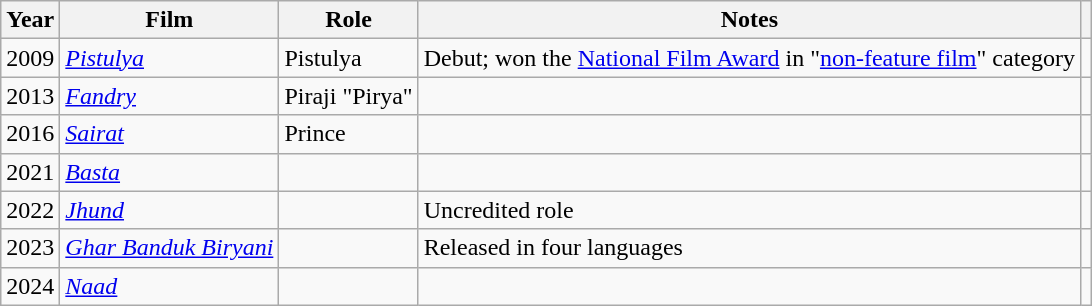<table class="wikitable sortable">
<tr>
<th>Year</th>
<th>Film</th>
<th>Role</th>
<th>Notes</th>
<th></th>
</tr>
<tr>
<td>2009</td>
<td><em><a href='#'>Pistulya</a></em></td>
<td>Pistulya</td>
<td>Debut; won the <a href='#'>National Film Award</a> in "<a href='#'>non-feature film</a>" category</td>
<td></td>
</tr>
<tr>
<td>2013</td>
<td><em><a href='#'>Fandry</a></em></td>
<td>Piraji "Pirya"</td>
<td></td>
<td></td>
</tr>
<tr>
<td>2016</td>
<td><em><a href='#'>Sairat</a></em></td>
<td>Prince</td>
<td></td>
<td></td>
</tr>
<tr>
<td>2021</td>
<td><em><a href='#'>Basta</a></em></td>
<td></td>
<td></td>
<td></td>
</tr>
<tr>
<td>2022</td>
<td><em><a href='#'>Jhund</a></em></td>
<td></td>
<td>Uncredited role</td>
<td></td>
</tr>
<tr>
<td>2023</td>
<td><em><a href='#'>Ghar Banduk Biryani</a></em></td>
<td></td>
<td>Released in four languages</td>
<td></td>
</tr>
<tr>
<td>2024</td>
<td><em><a href='#'>Naad</a></em></td>
<td></td>
<td></td>
<td></td>
</tr>
</table>
